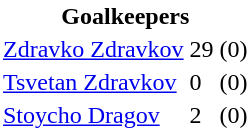<table class="toccolours" border="0" cellpadding="2" cellspacing="0" align="left" style="margin:0.5em;">
<tr>
<th colspan="4" align="center" bgcolor="#FFFFFF"><span>Goalkeepers</span></th>
</tr>
<tr>
<td> <a href='#'>Zdravko Zdravkov</a></td>
<td>29</td>
<td>(0)</td>
</tr>
<tr>
<td> <a href='#'>Tsvetan Zdravkov</a></td>
<td>0</td>
<td>(0)</td>
</tr>
<tr>
<td> <a href='#'>Stoycho Dragov</a></td>
<td>2</td>
<td>(0)</td>
</tr>
<tr>
</tr>
</table>
